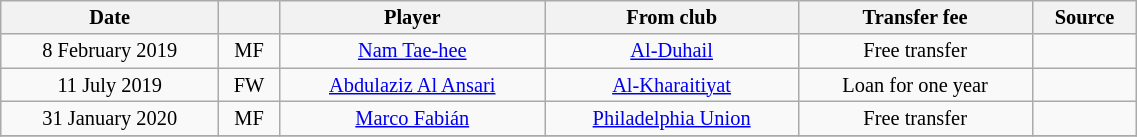<table class="wikitable sortable" style="width:60%; text-align:center; font-size:85%; text-align:centre;">
<tr>
<th>Date</th>
<th></th>
<th>Player</th>
<th>From club</th>
<th>Transfer fee</th>
<th>Source</th>
</tr>
<tr>
<td>8 February 2019</td>
<td>MF</td>
<td> <a href='#'>Nam Tae-hee</a></td>
<td><a href='#'>Al-Duhail</a></td>
<td>Free transfer</td>
<td></td>
</tr>
<tr>
<td>11 July 2019</td>
<td>FW</td>
<td> <a href='#'>Abdulaziz Al Ansari</a></td>
<td><a href='#'>Al-Kharaitiyat</a></td>
<td>Loan for one year</td>
<td></td>
</tr>
<tr>
<td>31 January 2020</td>
<td>MF</td>
<td> <a href='#'>Marco Fabián</a></td>
<td> <a href='#'>Philadelphia Union</a></td>
<td>Free transfer</td>
<td></td>
</tr>
<tr>
</tr>
</table>
